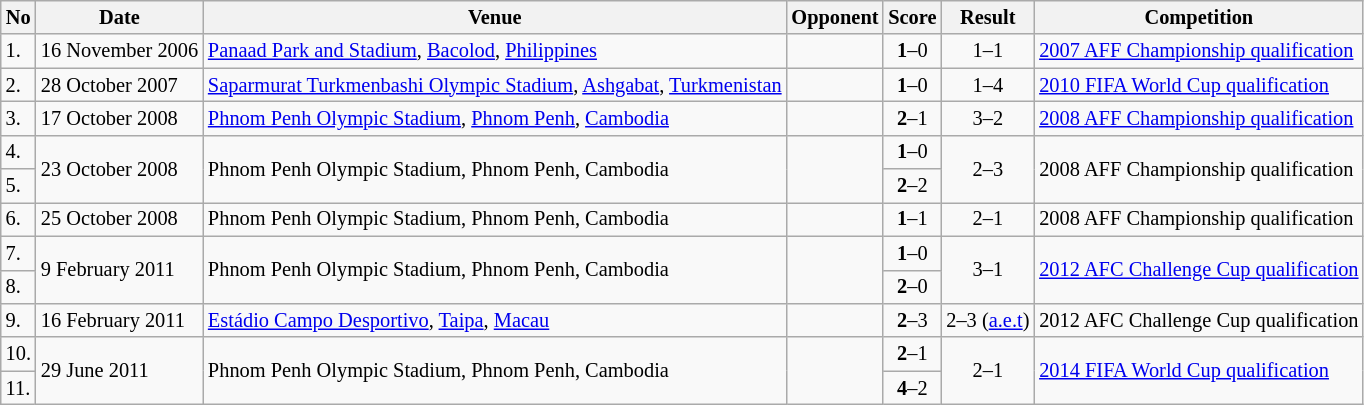<table class="wikitable" style="font-size:85%;">
<tr>
<th>No</th>
<th>Date</th>
<th>Venue</th>
<th>Opponent</th>
<th>Score</th>
<th>Result</th>
<th>Competition</th>
</tr>
<tr>
<td>1.</td>
<td>16 November 2006</td>
<td><a href='#'>Panaad Park and Stadium</a>, <a href='#'>Bacolod</a>, <a href='#'>Philippines</a></td>
<td></td>
<td align=center><strong>1</strong>–0</td>
<td align=center>1–1</td>
<td><a href='#'>2007 AFF Championship qualification</a></td>
</tr>
<tr>
<td>2.</td>
<td>28 October 2007</td>
<td><a href='#'>Saparmurat Turkmenbashi Olympic Stadium</a>, <a href='#'>Ashgabat</a>, <a href='#'>Turkmenistan</a></td>
<td></td>
<td align=center><strong>1</strong>–0</td>
<td align=center>1–4</td>
<td><a href='#'>2010 FIFA World Cup qualification</a></td>
</tr>
<tr>
<td>3.</td>
<td>17 October 2008</td>
<td><a href='#'>Phnom Penh Olympic Stadium</a>, <a href='#'>Phnom Penh</a>, <a href='#'>Cambodia</a></td>
<td></td>
<td align=center><strong>2</strong>–1</td>
<td align=center>3–2</td>
<td><a href='#'>2008 AFF Championship qualification</a></td>
</tr>
<tr>
<td>4.</td>
<td rowspan="2">23 October 2008</td>
<td rowspan="2">Phnom Penh Olympic Stadium, Phnom Penh, Cambodia</td>
<td rowspan="2"></td>
<td align=center><strong>1</strong>–0</td>
<td rowspan="2" style="text-align:center">2–3</td>
<td rowspan="2">2008 AFF Championship qualification</td>
</tr>
<tr>
<td>5.</td>
<td align=center><strong>2</strong>–2</td>
</tr>
<tr>
<td>6.</td>
<td>25 October 2008</td>
<td>Phnom Penh Olympic Stadium, Phnom Penh, Cambodia</td>
<td></td>
<td align=center><strong>1</strong>–1</td>
<td align=center>2–1</td>
<td>2008 AFF Championship qualification</td>
</tr>
<tr>
<td>7.</td>
<td rowspan="2">9 February 2011</td>
<td rowspan="2">Phnom Penh Olympic Stadium, Phnom Penh, Cambodia</td>
<td rowspan="2"></td>
<td align=center><strong>1</strong>–0</td>
<td rowspan="2" style="text-align:center">3–1</td>
<td rowspan="2"><a href='#'>2012 AFC Challenge Cup qualification</a></td>
</tr>
<tr>
<td>8.</td>
<td align=center><strong>2</strong>–0</td>
</tr>
<tr>
<td>9.</td>
<td>16 February 2011</td>
<td><a href='#'>Estádio Campo Desportivo</a>, <a href='#'>Taipa</a>,  <a href='#'>Macau</a></td>
<td></td>
<td align=center><strong>2</strong>–3</td>
<td align=center>2–3 (<a href='#'>a.e.t</a>)</td>
<td>2012 AFC Challenge Cup qualification</td>
</tr>
<tr>
<td>10.</td>
<td rowspan="2">29 June 2011</td>
<td rowspan="2">Phnom Penh Olympic Stadium, Phnom Penh, Cambodia</td>
<td rowspan="2"></td>
<td align=center><strong>2</strong>–1</td>
<td rowspan="2" style="text-align:center">2–1</td>
<td rowspan="2"><a href='#'>2014 FIFA World Cup qualification</a></td>
</tr>
<tr>
<td>11.</td>
<td align=center><strong>4</strong>–2</td>
</tr>
</table>
